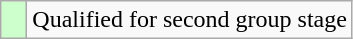<table class="wikitable">
<tr>
<td width=10px bgcolor="#ccffcc"></td>
<td>Qualified for second group stage</td>
</tr>
</table>
